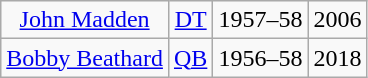<table class="wikitable" style="text-align:center;">
<tr>
<td><a href='#'>John Madden</a></td>
<td><a href='#'>DT</a></td>
<td>1957–58</td>
<td>2006</td>
</tr>
<tr>
<td><a href='#'>Bobby Beathard</a></td>
<td><a href='#'>QB</a></td>
<td>1956–58</td>
<td>2018</td>
</tr>
</table>
